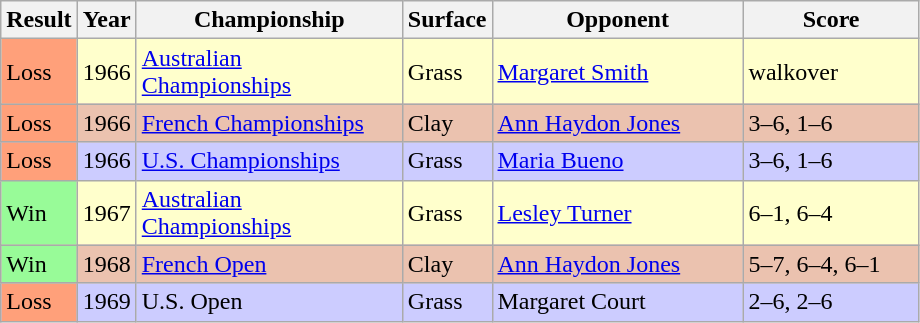<table class='sortable wikitable'>
<tr>
<th style="width:40px">Result</th>
<th style="width:30px">Year</th>
<th style="width:170px">Championship</th>
<th style="width:50px">Surface</th>
<th style="width:160px">Opponent</th>
<th style="width:110px" class="unsortable">Score</th>
</tr>
<tr style="background:#ffc;">
<td style="background:#ffa07a;">Loss</td>
<td>1966</td>
<td><a href='#'>Australian Championships</a></td>
<td>Grass</td>
<td> <a href='#'>Margaret Smith</a></td>
<td>walkover</td>
</tr>
<tr style="background:#ebc2af;">
<td style="background:#ffa07a;">Loss</td>
<td>1966</td>
<td><a href='#'>French Championships</a></td>
<td>Clay</td>
<td> <a href='#'>Ann Haydon Jones</a></td>
<td>3–6, 1–6</td>
</tr>
<tr style="background:#ccf;">
<td style="background:#ffa07a;">Loss</td>
<td>1966</td>
<td><a href='#'>U.S. Championships</a></td>
<td>Grass</td>
<td> <a href='#'>Maria Bueno</a></td>
<td>3–6, 1–6</td>
</tr>
<tr style="background:#ffc;">
<td style="background:#98fb98;">Win</td>
<td>1967</td>
<td><a href='#'>Australian Championships</a></td>
<td>Grass</td>
<td> <a href='#'>Lesley Turner</a></td>
<td>6–1, 6–4</td>
</tr>
<tr style="background:#ebc2af;">
<td style="background:#98fb98;">Win</td>
<td>1968</td>
<td><a href='#'>French Open</a></td>
<td>Clay</td>
<td> <a href='#'>Ann Haydon Jones</a></td>
<td>5–7, 6–4, 6–1</td>
</tr>
<tr style="background:#ccf;">
<td style="background:#ffa07a;">Loss</td>
<td>1969</td>
<td>U.S. Open</td>
<td>Grass</td>
<td> Margaret Court</td>
<td>2–6, 2–6</td>
</tr>
</table>
